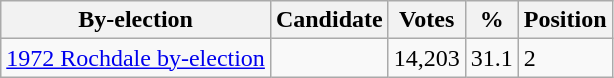<table class="wikitable sortable">
<tr>
<th>By-election</th>
<th>Candidate</th>
<th>Votes</th>
<th>%</th>
<th>Position</th>
</tr>
<tr>
<td><a href='#'>1972 Rochdale by-election</a></td>
<td></td>
<td>14,203</td>
<td>31.1</td>
<td>2</td>
</tr>
</table>
